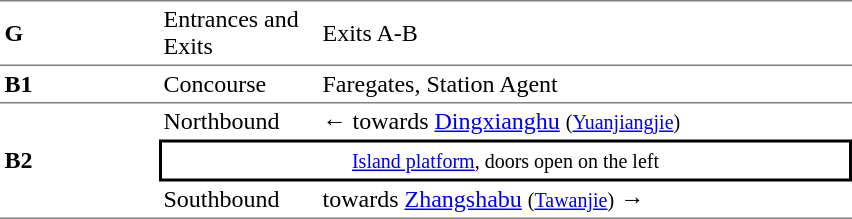<table cellspacing=0 cellpadding=3>
<tr>
<td style="border-top:solid 1px gray;border-bottom:solid 1px gray;" width=100><strong>G</strong></td>
<td style="border-top:solid 1px gray;border-bottom:solid 1px gray;" width=100>Entrances and Exits</td>
<td style="border-top:solid 1px gray;border-bottom:solid 1px gray;" width=350>Exits A-B</td>
</tr>
<tr>
<td style="border-bottom:solid 1px gray;"><strong>B1</strong></td>
<td style="border-bottom:solid 1px gray;">Concourse</td>
<td style="border-bottom:solid 1px gray;">Faregates, Station Agent</td>
</tr>
<tr>
<td style="border-bottom:solid 1px gray;" rowspan=3><strong>B2</strong></td>
<td>Northbound</td>
<td>←  towards <a href='#'>Dingxianghu</a> <small>(<a href='#'>Yuanjiangjie</a>)</small></td>
</tr>
<tr>
<td style="border-right:solid 2px black;border-left:solid 2px black;border-top:solid 2px black;border-bottom:solid 2px black;text-align:center;" colspan=2><small><a href='#'>Island platform</a>, doors open on the left</small></td>
</tr>
<tr>
<td style="border-bottom:solid 1px gray;">Southbound</td>
<td style="border-bottom:solid 1px gray;">  towards <a href='#'>Zhangshabu</a> <small>(<a href='#'>Tawanjie</a>)</small> →</td>
</tr>
</table>
